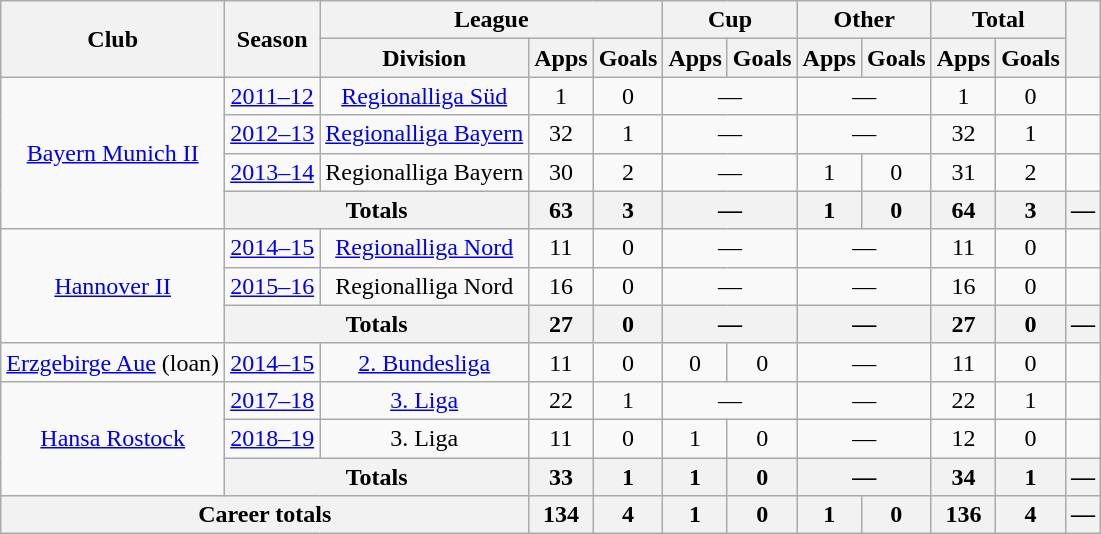<table class="wikitable" Style="text-align: center">
<tr>
<th rowspan="2">Club</th>
<th rowspan="2">Season</th>
<th colspan="3">League</th>
<th colspan="2">Cup</th>
<th colspan="2">Other</th>
<th colspan="2">Total</th>
<th rowspan="2"></th>
</tr>
<tr>
<th>Division</th>
<th>Apps</th>
<th>Goals</th>
<th>Apps</th>
<th>Goals</th>
<th>Apps</th>
<th>Goals</th>
<th>Apps</th>
<th>Goals</th>
</tr>
<tr>
<td rowspan="4"><a href='#'>Bayern Munich II</a></td>
<td><a href='#'>2011–12</a></td>
<td><a href='#'>Regionalliga Süd</a></td>
<td>1</td>
<td>0</td>
<td colspan="2">—</td>
<td colspan="2">—</td>
<td>1</td>
<td>0</td>
<td></td>
</tr>
<tr>
<td><a href='#'>2012–13</a></td>
<td><a href='#'>Regionalliga Bayern</a></td>
<td>32</td>
<td>1</td>
<td colspan="2">—</td>
<td colspan="2">—</td>
<td>32</td>
<td>1</td>
<td></td>
</tr>
<tr>
<td><a href='#'>2013–14</a></td>
<td>Regionalliga Bayern</td>
<td>30</td>
<td>2</td>
<td colspan="2">—</td>
<td>1</td>
<td>0</td>
<td>31</td>
<td>2</td>
<td></td>
</tr>
<tr>
<th colspan="2">Totals</th>
<th>63</th>
<th>3</th>
<th colspan="2">—</th>
<th>1</th>
<th>0</th>
<th>64</th>
<th>3</th>
<th>—</th>
</tr>
<tr>
<td rowspan="3"><a href='#'>Hannover II</a></td>
<td><a href='#'>2014–15</a></td>
<td><a href='#'>Regionalliga Nord</a></td>
<td>11</td>
<td>0</td>
<td colspan="2">—</td>
<td colspan="2">—</td>
<td>11</td>
<td>0</td>
<td></td>
</tr>
<tr>
<td><a href='#'>2015–16</a></td>
<td>Regionalliga Nord</td>
<td>16</td>
<td>0</td>
<td colspan="2">—</td>
<td colspan="2">—</td>
<td>16</td>
<td>0</td>
<td></td>
</tr>
<tr>
<th colspan="2">Totals</th>
<th>27</th>
<th>0</th>
<th colspan="2">—</th>
<th colspan="2">—</th>
<th>27</th>
<th>0</th>
<th>—</th>
</tr>
<tr>
<td><a href='#'>Erzgebirge Aue</a> (loan)</td>
<td><a href='#'>2014–15</a></td>
<td><a href='#'>2. Bundesliga</a></td>
<td>11</td>
<td>0</td>
<td>0</td>
<td>0</td>
<td colspan="2">—</td>
<td>11</td>
<td>0</td>
<td></td>
</tr>
<tr>
<td rowspan="3"><a href='#'>Hansa Rostock</a></td>
<td><a href='#'>2017–18</a></td>
<td><a href='#'>3. Liga</a></td>
<td>22</td>
<td>1</td>
<td colspan="2">—</td>
<td colspan="2">—</td>
<td>22</td>
<td>1</td>
<td></td>
</tr>
<tr>
<td><a href='#'>2018–19</a></td>
<td>3. Liga</td>
<td>11</td>
<td>0</td>
<td>1</td>
<td>0</td>
<td colspan="2">—</td>
<td>12</td>
<td>0</td>
<td></td>
</tr>
<tr>
<th colspan="2">Totals</th>
<th>33</th>
<th>1</th>
<th>1</th>
<th>0</th>
<th colspan="2">—</th>
<th>34</th>
<th>1</th>
<th>—</th>
</tr>
<tr>
<th colspan="3">Career totals</th>
<th>134</th>
<th>4</th>
<th>1</th>
<th>0</th>
<th>1</th>
<th>0</th>
<th>136</th>
<th>4</th>
<th>—</th>
</tr>
</table>
